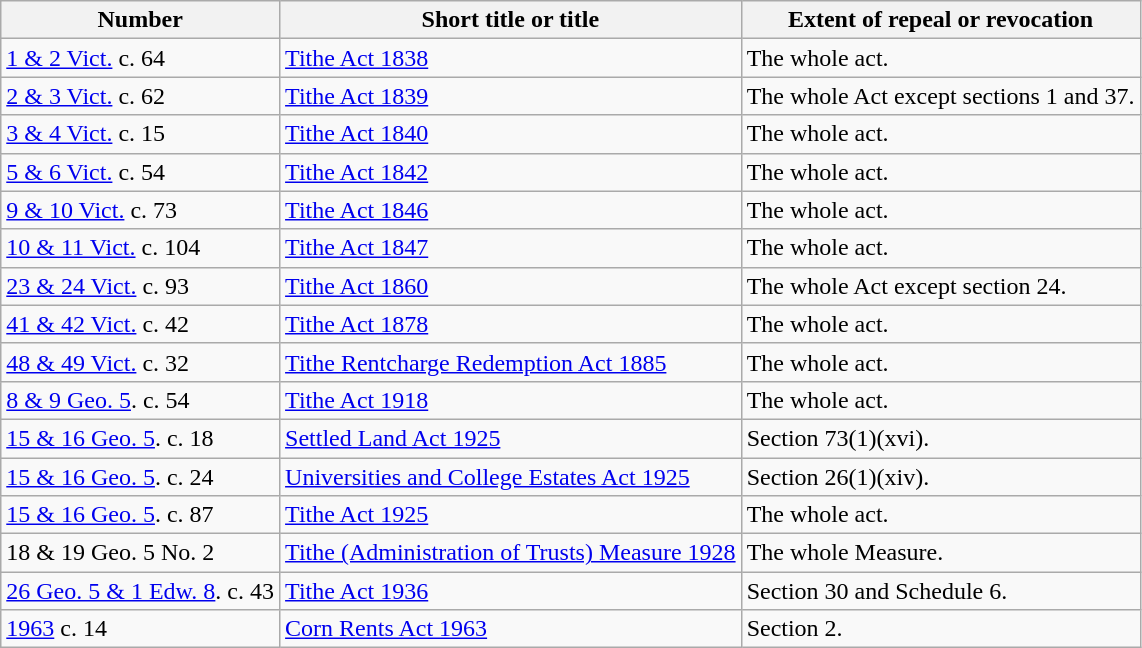<table class="wikitable">
<tr>
<th>Number</th>
<th>Short title or title</th>
<th>Extent of repeal or revocation</th>
</tr>
<tr>
<td><a href='#'>1 & 2 Vict.</a> c. 64</td>
<td><a href='#'>Tithe Act 1838</a></td>
<td>The whole act.</td>
</tr>
<tr>
<td><a href='#'>2 & 3 Vict.</a> c. 62</td>
<td><a href='#'>Tithe Act 1839</a></td>
<td>The whole Act except sections 1 and 37.</td>
</tr>
<tr>
<td><a href='#'>3 & 4 Vict.</a> c. 15</td>
<td><a href='#'>Tithe Act 1840</a></td>
<td>The whole act.</td>
</tr>
<tr>
<td><a href='#'>5 & 6 Vict.</a> c. 54</td>
<td><a href='#'>Tithe Act 1842</a></td>
<td>The whole act.</td>
</tr>
<tr>
<td><a href='#'>9 & 10 Vict.</a> c. 73</td>
<td><a href='#'>Tithe Act 1846</a></td>
<td>The whole act.</td>
</tr>
<tr>
<td><a href='#'>10 & 11 Vict.</a> c. 104</td>
<td><a href='#'>Tithe Act 1847</a></td>
<td>The whole act.</td>
</tr>
<tr>
<td><a href='#'>23 & 24 Vict.</a> c. 93</td>
<td><a href='#'>Tithe Act 1860</a></td>
<td>The whole Act except section 24.</td>
</tr>
<tr>
<td><a href='#'>41 & 42 Vict.</a> c. 42</td>
<td><a href='#'>Tithe Act 1878</a></td>
<td>The whole act.</td>
</tr>
<tr>
<td><a href='#'>48 & 49 Vict.</a> c. 32</td>
<td><a href='#'>Tithe Rentcharge Redemption Act 1885</a></td>
<td>The whole act.</td>
</tr>
<tr>
<td><a href='#'>8 & 9 Geo. 5</a>. c. 54</td>
<td><a href='#'>Tithe Act 1918</a></td>
<td>The whole act.</td>
</tr>
<tr>
<td><a href='#'>15 & 16 Geo. 5</a>. c. 18</td>
<td><a href='#'>Settled Land Act 1925</a></td>
<td>Section 73(1)(xvi).</td>
</tr>
<tr>
<td><a href='#'>15 & 16 Geo. 5</a>. c. 24</td>
<td><a href='#'>Universities and College Estates Act 1925</a></td>
<td>Section 26(1)(xiv).</td>
</tr>
<tr>
<td><a href='#'>15 & 16 Geo. 5</a>. c. 87</td>
<td><a href='#'>Tithe Act 1925</a></td>
<td>The whole act.</td>
</tr>
<tr>
<td>18 & 19 Geo. 5 No. 2</td>
<td><a href='#'>Tithe (Administration of Trusts) Measure 1928</a></td>
<td>The whole Measure.</td>
</tr>
<tr>
<td><a href='#'>26 Geo. 5 & 1 Edw. 8</a>. c. 43</td>
<td><a href='#'>Tithe Act 1936</a></td>
<td>Section 30 and Schedule 6.</td>
</tr>
<tr>
<td><a href='#'>1963</a> c. 14</td>
<td><a href='#'>Corn Rents Act 1963</a></td>
<td>Section 2.</td>
</tr>
</table>
